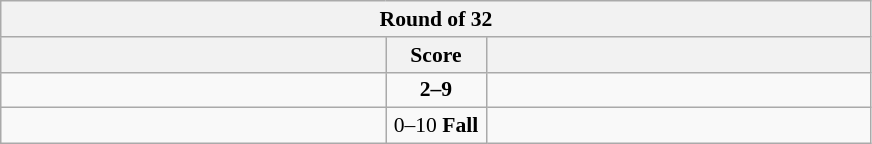<table class="wikitable" style="text-align: center; font-size:90% ">
<tr>
<th colspan=3>Round of 32</th>
</tr>
<tr>
<th align="right" width="250"></th>
<th width="60">Score</th>
<th align="left" width="250"></th>
</tr>
<tr>
<td align=left></td>
<td align=center><strong>2–9</strong></td>
<td align=left><strong></strong></td>
</tr>
<tr>
<td align=left></td>
<td align=center>0–10 <strong>Fall</strong></td>
<td align=left><strong></strong></td>
</tr>
</table>
